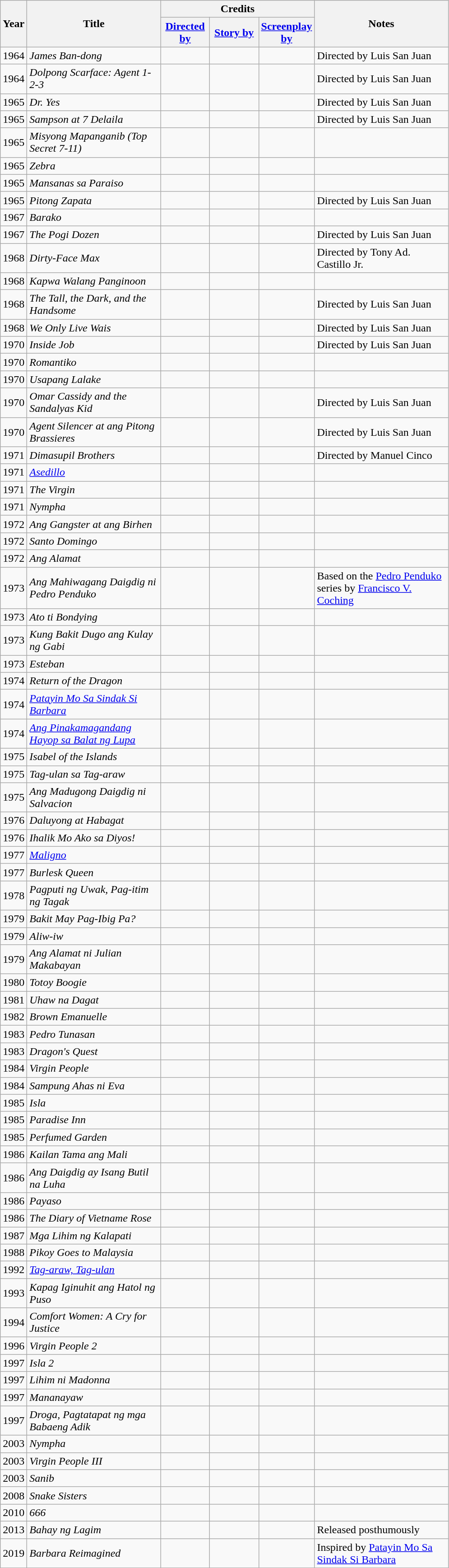<table class="wikitable sortable">
<tr>
<th rowspan="2">Year</th>
<th rowspan="2" width="190">Title</th>
<th colspan="3">Credits</th>
<th rowspan="2" width="190">Notes</th>
</tr>
<tr>
<th width="65"><a href='#'>Directed by</a></th>
<th width="65"><a href='#'>Story by</a></th>
<th width="65"><a href='#'>Screenplay by</a></th>
</tr>
<tr>
<td>1964</td>
<td><em>James Ban-dong</em></td>
<td></td>
<td></td>
<td></td>
<td>Directed by Luis San Juan</td>
</tr>
<tr>
<td>1964</td>
<td><em>Dolpong Scarface: Agent 1-2-3</em></td>
<td></td>
<td></td>
<td></td>
<td>Directed by Luis San Juan</td>
</tr>
<tr>
<td>1965</td>
<td><em>Dr. Yes</em></td>
<td></td>
<td></td>
<td></td>
<td>Directed by Luis San Juan</td>
</tr>
<tr>
<td>1965</td>
<td><em>Sampson at 7 Delaila</em></td>
<td></td>
<td></td>
<td></td>
<td>Directed by Luis San Juan</td>
</tr>
<tr>
<td>1965</td>
<td><em>Misyong Mapanganib (Top Secret 7-11)</em></td>
<td></td>
<td></td>
<td></td>
<td></td>
</tr>
<tr>
<td>1965</td>
<td><em>Zebra</em></td>
<td></td>
<td></td>
<td></td>
<td></td>
</tr>
<tr>
<td>1965</td>
<td><em>Mansanas sa Paraiso</em></td>
<td></td>
<td></td>
<td></td>
<td></td>
</tr>
<tr>
<td>1965</td>
<td><em>Pitong Zapata</em></td>
<td></td>
<td></td>
<td></td>
<td>Directed by Luis San Juan</td>
</tr>
<tr>
<td>1967</td>
<td><em>Barako</em></td>
<td></td>
<td></td>
<td></td>
<td></td>
</tr>
<tr>
<td>1967</td>
<td><em>The Pogi Dozen</em></td>
<td></td>
<td></td>
<td></td>
<td>Directed by Luis San Juan</td>
</tr>
<tr>
<td>1968</td>
<td><em>Dirty-Face Max</em></td>
<td></td>
<td></td>
<td></td>
<td>Directed by Tony Ad. Castillo Jr.</td>
</tr>
<tr>
<td>1968</td>
<td><em>Kapwa Walang Panginoon</em></td>
<td></td>
<td></td>
<td></td>
<td></td>
</tr>
<tr>
<td>1968</td>
<td><em>The Tall, the Dark, and the Handsome</em></td>
<td></td>
<td></td>
<td></td>
<td>Directed by Luis San Juan</td>
</tr>
<tr>
<td>1968</td>
<td><em>We Only Live Wais</em></td>
<td></td>
<td></td>
<td></td>
<td>Directed by Luis San Juan</td>
</tr>
<tr>
<td>1970</td>
<td><em>Inside Job</em></td>
<td></td>
<td></td>
<td></td>
<td>Directed by Luis San Juan</td>
</tr>
<tr>
<td>1970</td>
<td><em>Romantiko</em></td>
<td></td>
<td></td>
<td></td>
<td></td>
</tr>
<tr>
<td>1970</td>
<td><em>Usapang Lalake</em></td>
<td></td>
<td></td>
<td></td>
<td></td>
</tr>
<tr>
<td>1970</td>
<td><em>Omar Cassidy and the Sandalyas Kid</em></td>
<td></td>
<td></td>
<td></td>
<td>Directed by Luis San Juan</td>
</tr>
<tr>
<td>1970</td>
<td><em>Agent Silencer at ang Pitong Brassieres</em></td>
<td></td>
<td></td>
<td></td>
<td>Directed by Luis San Juan</td>
</tr>
<tr>
<td>1971</td>
<td><em>Dimasupil Brothers</em></td>
<td></td>
<td></td>
<td></td>
<td>Directed by Manuel Cinco</td>
</tr>
<tr>
<td>1971</td>
<td><em><a href='#'>Asedillo</a></em></td>
<td></td>
<td></td>
<td></td>
<td></td>
</tr>
<tr>
<td>1971</td>
<td><em>The Virgin</em></td>
<td></td>
<td></td>
<td></td>
<td></td>
</tr>
<tr>
<td>1971</td>
<td><em>Nympha</em></td>
<td></td>
<td></td>
<td></td>
<td></td>
</tr>
<tr>
<td>1972</td>
<td><em>Ang Gangster at ang Birhen</em></td>
<td></td>
<td></td>
<td></td>
<td></td>
</tr>
<tr>
<td>1972</td>
<td><em>Santo Domingo</em></td>
<td></td>
<td></td>
<td></td>
<td></td>
</tr>
<tr>
<td>1972</td>
<td><em>Ang Alamat</em></td>
<td></td>
<td></td>
<td></td>
<td></td>
</tr>
<tr>
<td>1973</td>
<td><em>Ang Mahiwagang Daigdig ni Pedro Penduko</em></td>
<td></td>
<td></td>
<td></td>
<td>Based on the <a href='#'>Pedro Penduko</a> series by <a href='#'>Francisco V. Coching</a></td>
</tr>
<tr>
<td>1973</td>
<td><em>Ato ti Bondying</em></td>
<td></td>
<td></td>
<td></td>
<td></td>
</tr>
<tr>
<td>1973</td>
<td><em>Kung Bakit Dugo ang Kulay ng Gabi</em></td>
<td></td>
<td></td>
<td></td>
<td></td>
</tr>
<tr>
<td>1973</td>
<td><em>Esteban</em></td>
<td></td>
<td></td>
<td></td>
<td></td>
</tr>
<tr>
<td>1974</td>
<td><em>Return of the Dragon</em></td>
<td></td>
<td></td>
<td></td>
<td></td>
</tr>
<tr>
<td>1974</td>
<td><em><a href='#'>Patayin Mo Sa Sindak Si Barbara</a></em></td>
<td></td>
<td></td>
<td></td>
<td></td>
</tr>
<tr>
<td>1974</td>
<td><em><a href='#'>Ang Pinakamagandang Hayop sa Balat ng Lupa</a></em></td>
<td></td>
<td></td>
<td></td>
<td></td>
</tr>
<tr>
<td>1975</td>
<td><em>Isabel of the Islands</em></td>
<td></td>
<td></td>
<td></td>
<td></td>
</tr>
<tr>
<td>1975</td>
<td><em>Tag-ulan sa Tag-araw</em></td>
<td></td>
<td></td>
<td></td>
<td></td>
</tr>
<tr>
<td>1975</td>
<td><em>Ang Madugong Daigdig ni Salvacion</em></td>
<td></td>
<td></td>
<td></td>
<td></td>
</tr>
<tr>
<td>1976</td>
<td><em>Daluyong at Habagat</em></td>
<td></td>
<td></td>
<td></td>
<td></td>
</tr>
<tr>
<td>1976</td>
<td><em>Ihalik Mo Ako sa Diyos!</em></td>
<td></td>
<td></td>
<td></td>
<td></td>
</tr>
<tr>
<td>1977</td>
<td><em><a href='#'>Maligno</a></em></td>
<td></td>
<td></td>
<td></td>
<td></td>
</tr>
<tr>
<td>1977</td>
<td><em>Burlesk Queen</em></td>
<td></td>
<td></td>
<td></td>
<td></td>
</tr>
<tr>
<td>1978</td>
<td><em>Pagputi ng Uwak, Pag-itim ng Tagak</em></td>
<td></td>
<td></td>
<td></td>
<td></td>
</tr>
<tr>
<td>1979</td>
<td><em>Bakit May Pag-Ibig Pa?</em></td>
<td></td>
<td></td>
<td></td>
<td></td>
</tr>
<tr>
<td>1979</td>
<td><em>Aliw-iw</em></td>
<td></td>
<td></td>
<td></td>
<td></td>
</tr>
<tr>
<td>1979</td>
<td><em>Ang Alamat ni Julian Makabayan</em></td>
<td></td>
<td></td>
<td></td>
<td></td>
</tr>
<tr>
<td>1980</td>
<td><em>Totoy Boogie</em></td>
<td></td>
<td></td>
<td></td>
<td></td>
</tr>
<tr>
<td>1981</td>
<td><em>Uhaw na Dagat</em></td>
<td></td>
<td></td>
<td></td>
<td></td>
</tr>
<tr>
<td>1982</td>
<td><em>Brown Emanuelle</em></td>
<td></td>
<td></td>
<td></td>
<td></td>
</tr>
<tr>
<td>1983</td>
<td><em>Pedro Tunasan</em></td>
<td></td>
<td></td>
<td></td>
<td></td>
</tr>
<tr>
<td>1983</td>
<td><em>Dragon's Quest</em></td>
<td></td>
<td></td>
<td></td>
<td></td>
</tr>
<tr>
<td>1984</td>
<td><em>Virgin People</em></td>
<td></td>
<td></td>
<td></td>
<td></td>
</tr>
<tr>
<td>1984</td>
<td><em>Sampung Ahas ni Eva</em></td>
<td></td>
<td></td>
<td></td>
<td></td>
</tr>
<tr>
<td>1985</td>
<td><em>Isla</em></td>
<td></td>
<td></td>
<td></td>
<td></td>
</tr>
<tr>
<td>1985</td>
<td><em>Paradise Inn</em></td>
<td></td>
<td></td>
<td></td>
<td></td>
</tr>
<tr>
<td>1985</td>
<td><em>Perfumed Garden</em></td>
<td></td>
<td></td>
<td></td>
<td></td>
</tr>
<tr>
<td>1986</td>
<td><em>Kailan Tama ang Mali</em></td>
<td></td>
<td></td>
<td></td>
<td></td>
</tr>
<tr>
<td>1986</td>
<td><em>Ang Daigdig ay Isang Butil na Luha</em></td>
<td></td>
<td></td>
<td></td>
<td></td>
</tr>
<tr>
<td>1986</td>
<td><em>Payaso</em></td>
<td></td>
<td></td>
<td></td>
<td></td>
</tr>
<tr>
<td>1986</td>
<td><em>The Diary of Vietname Rose</em></td>
<td></td>
<td></td>
<td></td>
<td></td>
</tr>
<tr>
<td>1987</td>
<td><em>Mga Lihim ng Kalapati</em></td>
<td></td>
<td></td>
<td></td>
<td></td>
</tr>
<tr>
<td>1988</td>
<td><em>Pikoy Goes to Malaysia</em></td>
<td></td>
<td></td>
<td></td>
<td></td>
</tr>
<tr>
<td>1992</td>
<td><em><a href='#'>Tag-araw, Tag-ulan</a></em></td>
<td></td>
<td></td>
<td></td>
<td></td>
</tr>
<tr>
<td>1993</td>
<td><em>Kapag Iginuhit ang Hatol ng Puso</em></td>
<td></td>
<td></td>
<td></td>
<td></td>
</tr>
<tr>
<td>1994</td>
<td><em>Comfort Women: A Cry for Justice</em></td>
<td></td>
<td></td>
<td></td>
<td></td>
</tr>
<tr>
<td>1996</td>
<td><em>Virgin People 2</em></td>
<td></td>
<td></td>
<td></td>
<td></td>
</tr>
<tr>
<td>1997</td>
<td><em>Isla 2</em></td>
<td></td>
<td></td>
<td></td>
<td></td>
</tr>
<tr>
<td>1997</td>
<td><em>Lihim ni Madonna</em></td>
<td></td>
<td></td>
<td></td>
<td></td>
</tr>
<tr>
<td>1997</td>
<td><em>Mananayaw</em></td>
<td></td>
<td></td>
<td></td>
<td></td>
</tr>
<tr>
<td>1997</td>
<td><em>Droga, Pagtatapat ng mga Babaeng Adik</em></td>
<td></td>
<td></td>
<td></td>
<td></td>
</tr>
<tr>
<td>2003</td>
<td><em>Nympha</em></td>
<td></td>
<td></td>
<td></td>
<td></td>
</tr>
<tr>
<td>2003</td>
<td><em>Virgin People III</em></td>
<td></td>
<td></td>
<td></td>
<td></td>
</tr>
<tr>
<td>2003</td>
<td><em>Sanib</em></td>
<td></td>
<td></td>
<td></td>
<td></td>
</tr>
<tr>
<td>2008</td>
<td><em>Snake Sisters</em></td>
<td></td>
<td></td>
<td></td>
<td></td>
</tr>
<tr>
<td>2010</td>
<td><em>666</em></td>
<td></td>
<td></td>
<td></td>
<td></td>
</tr>
<tr>
<td>2013</td>
<td><em>Bahay ng Lagim</em></td>
<td></td>
<td></td>
<td></td>
<td>Released posthumously</td>
</tr>
<tr>
<td>2019</td>
<td><em>Barbara Reimagined</em></td>
<td></td>
<td></td>
<td></td>
<td>Inspired by <a href='#'>Patayin Mo Sa Sindak Si Barbara</a></td>
</tr>
</table>
